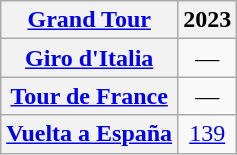<table class="wikitable plainrowheaders">
<tr>
<th scope="col"><a href='#'>Grand Tour</a></th>
<th scope="col">2023</th>
</tr>
<tr style="text-align:center;">
<th scope="row"> <a href='#'>Giro d'Italia</a></th>
<td>—</td>
</tr>
<tr style="text-align:center;">
<th scope="row"> <a href='#'>Tour de France</a></th>
<td>—</td>
</tr>
<tr style="text-align:center;">
<th scope="row"> <a href='#'>Vuelta a España</a></th>
<td><a href='#'>139</a></td>
</tr>
</table>
